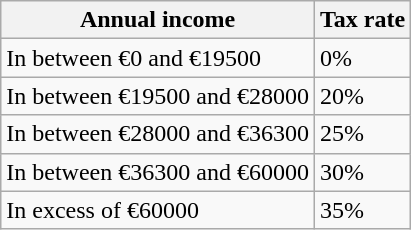<table class="wikitable">
<tr>
<th>Annual income</th>
<th>Tax rate</th>
</tr>
<tr>
<td>In between €0 and €19500</td>
<td>0%</td>
</tr>
<tr>
<td>In between €19500  and €28000</td>
<td>20%</td>
</tr>
<tr>
<td>In between €28000 and €36300</td>
<td>25%</td>
</tr>
<tr>
<td>In between €36300 and €60000</td>
<td>30%</td>
</tr>
<tr>
<td>In excess of €60000</td>
<td>35%</td>
</tr>
</table>
